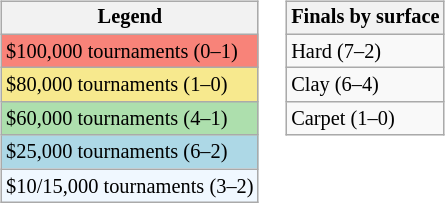<table>
<tr valign=top>
<td><br><table class="wikitable" style="font-size:85%;">
<tr>
<th>Legend</th>
</tr>
<tr style="background:#f88379;">
<td>$100,000 tournaments (0–1)</td>
</tr>
<tr style="background:#f7e98e;">
<td>$80,000 tournaments (1–0)</td>
</tr>
<tr style="background:#addfad;">
<td>$60,000 tournaments (4–1)</td>
</tr>
<tr style="background:lightblue;">
<td>$25,000 tournaments (6–2)</td>
</tr>
<tr style="background:#f0f8ff;">
<td>$10/15,000 tournaments (3–2)</td>
</tr>
</table>
</td>
<td><br><table class="wikitable" style="font-size:85%;">
<tr>
<th>Finals by surface</th>
</tr>
<tr>
<td>Hard (7–2)</td>
</tr>
<tr>
<td>Clay (6–4)</td>
</tr>
<tr>
<td>Carpet (1–0)</td>
</tr>
</table>
</td>
</tr>
</table>
